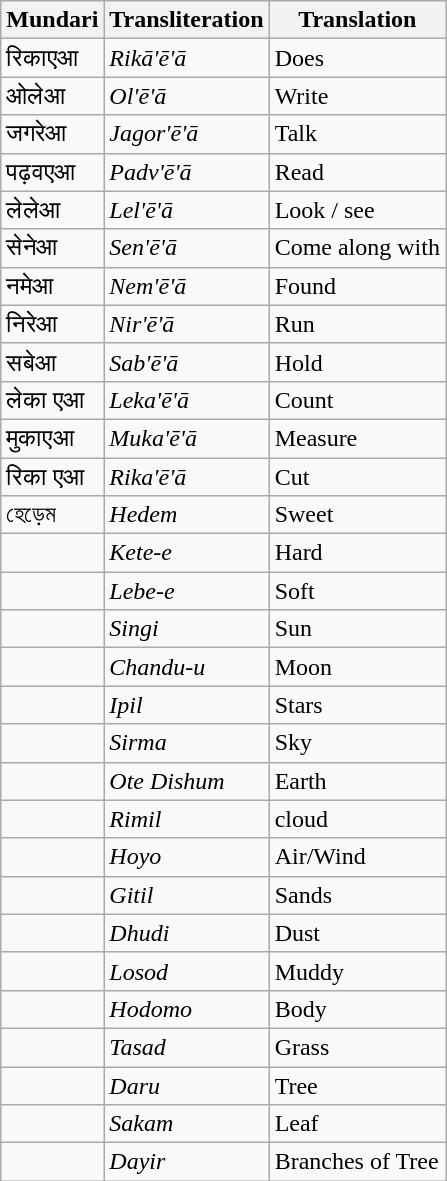<table class="wikitable">
<tr>
<th>Mundari</th>
<th>Transliteration</th>
<th>Translation</th>
</tr>
<tr>
<td>रिकाएआ</td>
<td><em>Rikā'ē'ā</em></td>
<td>Does</td>
</tr>
<tr>
<td>ओलेआ</td>
<td><em>Ol'ē'ā</em></td>
<td>Write</td>
</tr>
<tr>
<td>जगरेआ</td>
<td><em>Jagor'ē'ā</em></td>
<td>Talk</td>
</tr>
<tr>
<td>पढ़वएआ</td>
<td><em>Padv'ē'ā</em></td>
<td>Read</td>
</tr>
<tr>
<td>लेलेआ</td>
<td><em>Lel'ē'ā</em></td>
<td>Look / see</td>
</tr>
<tr>
<td>सेनेआ</td>
<td><em>Sen'ē'ā</em></td>
<td>Come along with</td>
</tr>
<tr>
<td>नमेआ</td>
<td><em>Nem'ē'ā</em></td>
<td>Found</td>
</tr>
<tr>
<td>निरेआ</td>
<td><em> Nir'ē'ā</em></td>
<td>Run</td>
</tr>
<tr>
<td>सबेआ</td>
<td><em>Sab'ē'ā</em></td>
<td>Hold</td>
</tr>
<tr>
<td>लेका एआ</td>
<td><em>Leka'ē'ā</em></td>
<td>Count</td>
</tr>
<tr>
<td>मुकाएआ</td>
<td><em>Muka'ē'ā</em></td>
<td>Measure</td>
</tr>
<tr>
<td>रिका एआ</td>
<td><em>Rika'ē'ā</em></td>
<td>Cut</td>
</tr>
<tr>
<td>হেড়েম</td>
<td><em>Hedem </em></td>
<td>Sweet</td>
</tr>
<tr>
<td></td>
<td><em>Kete-e </em></td>
<td>Hard</td>
</tr>
<tr>
<td></td>
<td><em>Lebe-e </em></td>
<td>Soft</td>
</tr>
<tr>
<td></td>
<td><em>Singi  </em></td>
<td>Sun</td>
</tr>
<tr>
<td></td>
<td><em>Chandu-u</em></td>
<td>Moon</td>
</tr>
<tr>
<td></td>
<td><em>Ipil    </em></td>
<td>Stars</td>
</tr>
<tr>
<td></td>
<td><em>Sirma   </em></td>
<td>Sky</td>
</tr>
<tr>
<td></td>
<td><em>Ote Dishum</em></td>
<td>Earth</td>
</tr>
<tr>
<td></td>
<td><em>Rimil</em></td>
<td>cloud</td>
</tr>
<tr>
<td></td>
<td><em>Hoyo</em></td>
<td>Air/Wind</td>
</tr>
<tr>
<td></td>
<td><em>Gitil</em></td>
<td>Sands</td>
</tr>
<tr>
<td></td>
<td><em>Dhudi</em></td>
<td>Dust</td>
</tr>
<tr>
<td></td>
<td><em>Losod</em></td>
<td>Muddy</td>
</tr>
<tr>
<td></td>
<td><em>Hodomo</em></td>
<td>Body</td>
</tr>
<tr>
<td></td>
<td><em>Tasad</em></td>
<td>Grass</td>
</tr>
<tr>
<td></td>
<td><em>Daru</em></td>
<td>Tree</td>
</tr>
<tr>
<td></td>
<td><em>Sakam</em></td>
<td>Leaf</td>
</tr>
<tr>
<td></td>
<td><em>Dayir</em></td>
<td>Branches of Tree</td>
</tr>
</table>
